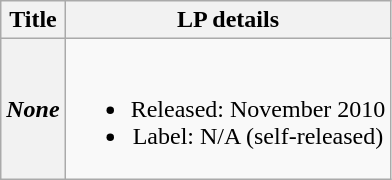<table class="wikitable plainrowheaders" style="text-align:center;">
<tr>
<th scope="col">Title</th>
<th scope="col">LP details</th>
</tr>
<tr>
<th scope="row"><em>None</em></th>
<td><br><ul><li>Released: November 2010</li><li>Label: N/A (self-released)</li></ul></td>
</tr>
</table>
